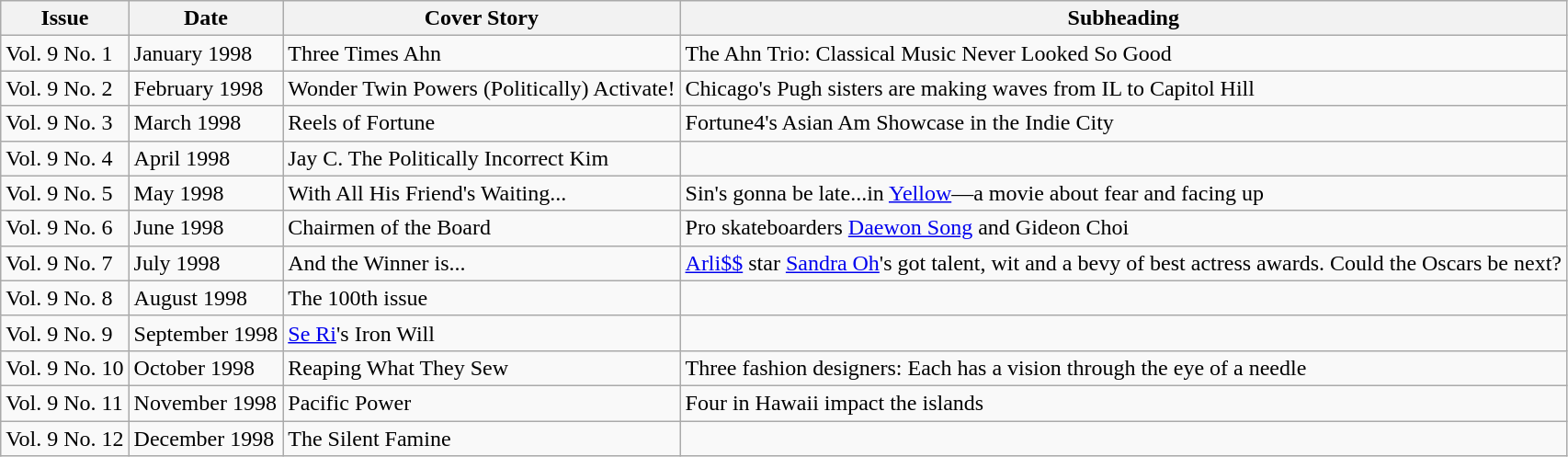<table class="wikitable">
<tr>
<th>Issue</th>
<th>Date</th>
<th>Cover Story</th>
<th>Subheading</th>
</tr>
<tr>
<td>Vol. 9 No. 1</td>
<td>January 1998</td>
<td>Three Times Ahn</td>
<td>The Ahn Trio: Classical Music Never Looked So Good</td>
</tr>
<tr>
<td>Vol. 9 No. 2</td>
<td>February 1998</td>
<td>Wonder Twin Powers (Politically) Activate!</td>
<td>Chicago's Pugh sisters are making waves from IL to Capitol Hill</td>
</tr>
<tr>
<td>Vol. 9 No. 3</td>
<td>March 1998</td>
<td>Reels of Fortune</td>
<td>Fortune4's Asian Am Showcase in the Indie City</td>
</tr>
<tr>
<td>Vol. 9 No. 4</td>
<td>April 1998</td>
<td>Jay C. The Politically Incorrect Kim</td>
<td></td>
</tr>
<tr>
<td>Vol. 9 No. 5</td>
<td>May 1998</td>
<td>With All His Friend's Waiting...</td>
<td>Sin's gonna be late...in <a href='#'>Yellow</a>—a movie about fear and facing up</td>
</tr>
<tr>
<td>Vol. 9 No. 6</td>
<td>June 1998</td>
<td>Chairmen of the Board</td>
<td>Pro skateboarders <a href='#'>Daewon Song</a> and Gideon Choi</td>
</tr>
<tr>
<td>Vol. 9 No. 7</td>
<td>July 1998</td>
<td>And the Winner is...</td>
<td><a href='#'>Arli$$</a> star <a href='#'>Sandra Oh</a>'s got talent, wit and a bevy of best actress awards. Could the Oscars be next?</td>
</tr>
<tr>
<td>Vol. 9 No. 8</td>
<td>August 1998</td>
<td>The 100th issue</td>
<td></td>
</tr>
<tr>
<td>Vol. 9 No. 9</td>
<td>September 1998</td>
<td><a href='#'>Se Ri</a>'s Iron Will</td>
<td></td>
</tr>
<tr>
<td>Vol. 9 No. 10</td>
<td>October 1998</td>
<td>Reaping What They Sew</td>
<td>Three fashion designers: Each has a vision through the eye of a needle</td>
</tr>
<tr>
<td>Vol. 9 No. 11</td>
<td>November 1998</td>
<td>Pacific Power</td>
<td>Four in Hawaii impact the islands</td>
</tr>
<tr>
<td>Vol. 9 No. 12</td>
<td>December 1998</td>
<td>The Silent Famine</td>
<td></td>
</tr>
</table>
